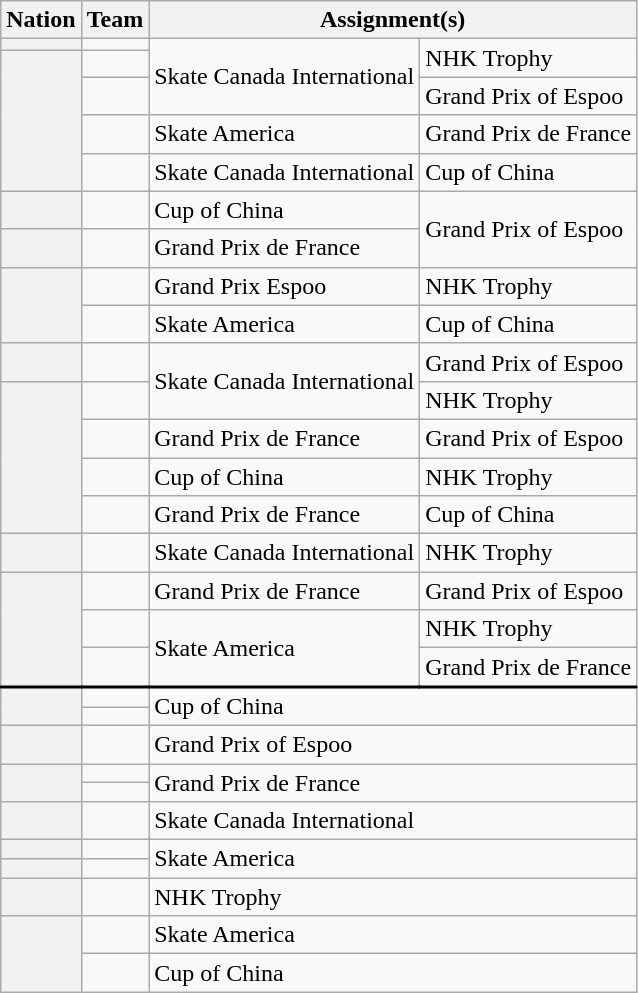<table class="wikitable unsortable" style="text-align:left">
<tr>
<th scope="col">Nation</th>
<th scope="col">Team</th>
<th scope="col" colspan="2">Assignment(s)</th>
</tr>
<tr>
<th scope="row" style="text-align:left"></th>
<td></td>
<td rowspan="3">Skate Canada International</td>
<td rowspan="2">NHK Trophy</td>
</tr>
<tr>
<th rowspan="4" scope="row" style="text-align:left"></th>
<td></td>
</tr>
<tr>
<td></td>
<td>Grand Prix of Espoo</td>
</tr>
<tr>
<td></td>
<td>Skate America</td>
<td>Grand Prix de France</td>
</tr>
<tr>
<td></td>
<td>Skate Canada International</td>
<td>Cup of China</td>
</tr>
<tr>
<th scope="row" style="text-align:left"></th>
<td></td>
<td>Cup of China</td>
<td rowspan="2">Grand Prix of Espoo</td>
</tr>
<tr>
<th scope="row" style="text-align:left"></th>
<td></td>
<td>Grand Prix de France</td>
</tr>
<tr>
<th rowspan="2" scope="row" style="text-align:left"></th>
<td></td>
<td>Grand Prix Espoo</td>
<td>NHK Trophy</td>
</tr>
<tr>
<td></td>
<td>Skate America</td>
<td>Cup of China</td>
</tr>
<tr>
<th scope="row" style="text-align:left"></th>
<td></td>
<td rowspan="2">Skate Canada International</td>
<td>Grand Prix of Espoo</td>
</tr>
<tr>
<th rowspan="4" scope="row" style="text-align:left"></th>
<td></td>
<td>NHK Trophy</td>
</tr>
<tr>
<td></td>
<td>Grand Prix de France</td>
<td>Grand Prix of Espoo</td>
</tr>
<tr>
<td></td>
<td>Cup of China</td>
<td>NHK Trophy</td>
</tr>
<tr>
<td></td>
<td>Grand Prix de France</td>
<td>Cup of China</td>
</tr>
<tr>
<th scope="row" style="text-align:left"></th>
<td></td>
<td>Skate Canada International</td>
<td>NHK Trophy</td>
</tr>
<tr>
<th rowspan="3" scope="row" style="text-align:left"></th>
<td></td>
<td>Grand Prix de France</td>
<td>Grand Prix of Espoo</td>
</tr>
<tr>
<td></td>
<td rowspan="2">Skate America</td>
<td>NHK Trophy</td>
</tr>
<tr>
<td></td>
<td>Grand Prix de France</td>
</tr>
<tr style="border-top:2.5px solid">
<th rowspan="2" scope="row" style="text-align:left"></th>
<td></td>
<td colspan="2" rowspan="2">Cup of China</td>
</tr>
<tr>
<td></td>
</tr>
<tr>
<th scope="row" style="text-align:left"></th>
<td></td>
<td colspan="2">Grand Prix of Espoo</td>
</tr>
<tr>
<th rowspan="2" scope="row" style="text-align:left"></th>
<td></td>
<td colspan="2" rowspan="2">Grand Prix de France</td>
</tr>
<tr>
<td></td>
</tr>
<tr>
<th scope="row" style="text-align:left"></th>
<td></td>
<td colspan="2">Skate Canada International</td>
</tr>
<tr>
<th scope="row" style="text-align:left"></th>
<td></td>
<td colspan="2" rowspan="2">Skate America</td>
</tr>
<tr>
<th scope="row" style="text-align:left"></th>
<td></td>
</tr>
<tr>
<th scope="row" style="text-align:left"></th>
<td></td>
<td colspan="2">NHK Trophy</td>
</tr>
<tr>
<th rowspan="2" scope="row" style="text-align:left"></th>
<td></td>
<td colspan="2">Skate America</td>
</tr>
<tr>
<td></td>
<td colspan="2">Cup of China</td>
</tr>
</table>
